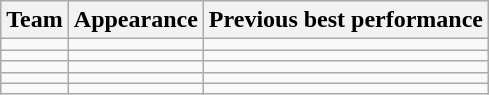<table class="wikitable sortable">
<tr>
<th>Team</th>
<th data-sort-type="number">Appearance</th>
<th>Previous best performance</th>
</tr>
<tr>
<td></td>
<td style="text-align:center"></td>
<td></td>
</tr>
<tr>
<td></td>
<td style="text-align:center"></td>
<td></td>
</tr>
<tr>
<td></td>
<td style="text-align:center"></td>
<td></td>
</tr>
<tr>
<td></td>
<td style="text-align:center"></td>
<td></td>
</tr>
<tr>
<td></td>
<td style="text-align:center"></td>
<td></td>
</tr>
</table>
